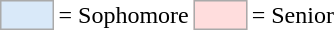<table>
<tr>
<td style="background-color:#d9e9f9; border:1px solid #aaaaaa; width:2em;"></td>
<td>= Sophomore</td>
<td style="background-color:#ffdddd; border:1px solid #aaaaaa; width:2em;"></td>
<td>= Senior</td>
</tr>
</table>
